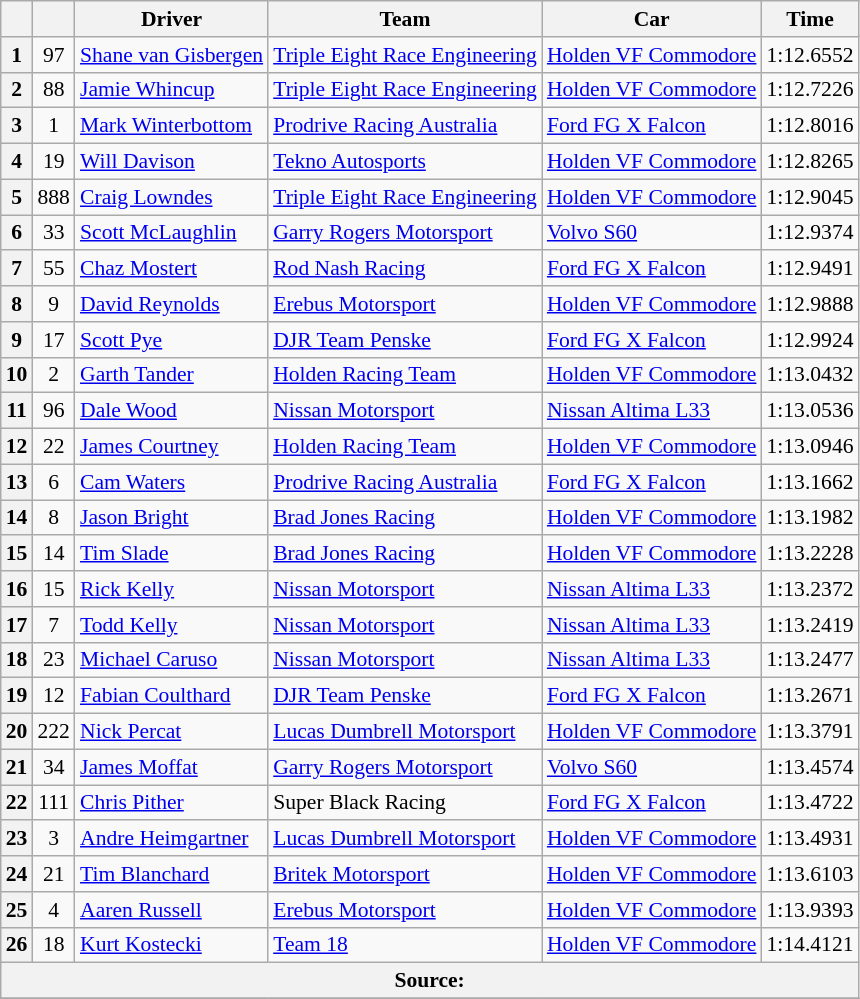<table class="wikitable" style="font-size: 90%">
<tr>
<th></th>
<th></th>
<th>Driver</th>
<th>Team</th>
<th>Car</th>
<th>Time</th>
</tr>
<tr>
<th>1</th>
<td align="center">97</td>
<td> <a href='#'>Shane van Gisbergen</a></td>
<td><a href='#'>Triple Eight Race Engineering</a></td>
<td><a href='#'>Holden VF Commodore</a></td>
<td>1:12.6552</td>
</tr>
<tr>
<th>2</th>
<td align="center">88</td>
<td> <a href='#'>Jamie Whincup</a></td>
<td><a href='#'>Triple Eight Race Engineering</a></td>
<td><a href='#'>Holden VF Commodore</a></td>
<td>1:12.7226</td>
</tr>
<tr>
<th>3</th>
<td align="center">1</td>
<td> <a href='#'>Mark Winterbottom</a></td>
<td><a href='#'>Prodrive Racing Australia</a></td>
<td><a href='#'>Ford FG X Falcon</a></td>
<td>1:12.8016</td>
</tr>
<tr>
<th>4</th>
<td align="center">19</td>
<td> <a href='#'>Will Davison</a></td>
<td><a href='#'>Tekno Autosports</a></td>
<td><a href='#'>Holden VF Commodore</a></td>
<td>1:12.8265</td>
</tr>
<tr>
<th>5</th>
<td align="center">888</td>
<td> <a href='#'>Craig Lowndes</a></td>
<td><a href='#'>Triple Eight Race Engineering</a></td>
<td><a href='#'>Holden VF Commodore</a></td>
<td>1:12.9045</td>
</tr>
<tr>
<th>6</th>
<td align="center">33</td>
<td> <a href='#'>Scott McLaughlin</a></td>
<td><a href='#'>Garry Rogers Motorsport</a></td>
<td><a href='#'>Volvo S60</a></td>
<td>1:12.9374</td>
</tr>
<tr>
<th>7</th>
<td align="center">55</td>
<td> <a href='#'>Chaz Mostert</a></td>
<td><a href='#'>Rod Nash Racing</a></td>
<td><a href='#'>Ford FG X Falcon</a></td>
<td>1:12.9491</td>
</tr>
<tr>
<th>8</th>
<td align="center">9</td>
<td> <a href='#'>David Reynolds</a></td>
<td><a href='#'>Erebus Motorsport</a></td>
<td><a href='#'>Holden VF Commodore</a></td>
<td>1:12.9888</td>
</tr>
<tr>
<th>9</th>
<td align="center">17</td>
<td> <a href='#'>Scott Pye</a></td>
<td><a href='#'>DJR Team Penske</a></td>
<td><a href='#'>Ford FG X Falcon</a></td>
<td>1:12.9924</td>
</tr>
<tr>
<th>10</th>
<td align="center">2</td>
<td> <a href='#'>Garth Tander</a></td>
<td><a href='#'>Holden Racing Team</a></td>
<td><a href='#'>Holden VF Commodore</a></td>
<td>1:13.0432</td>
</tr>
<tr>
<th>11</th>
<td align="center">96</td>
<td> <a href='#'>Dale Wood</a></td>
<td><a href='#'>Nissan Motorsport</a></td>
<td><a href='#'>Nissan Altima L33</a></td>
<td>1:13.0536</td>
</tr>
<tr>
<th>12</th>
<td align="center">22</td>
<td> <a href='#'>James Courtney</a></td>
<td><a href='#'>Holden Racing Team</a></td>
<td><a href='#'>Holden VF Commodore</a></td>
<td>1:13.0946</td>
</tr>
<tr>
<th>13</th>
<td align="center">6</td>
<td> <a href='#'>Cam Waters</a></td>
<td><a href='#'>Prodrive Racing Australia</a></td>
<td><a href='#'>Ford FG X Falcon</a></td>
<td>1:13.1662</td>
</tr>
<tr>
<th>14</th>
<td align="center">8</td>
<td> <a href='#'>Jason Bright</a></td>
<td><a href='#'>Brad Jones Racing</a></td>
<td><a href='#'>Holden VF Commodore</a></td>
<td>1:13.1982</td>
</tr>
<tr>
<th>15</th>
<td align="center">14</td>
<td> <a href='#'>Tim Slade</a></td>
<td><a href='#'>Brad Jones Racing</a></td>
<td><a href='#'>Holden VF Commodore</a></td>
<td>1:13.2228</td>
</tr>
<tr>
<th>16</th>
<td align="center">15</td>
<td> <a href='#'>Rick Kelly</a></td>
<td><a href='#'>Nissan Motorsport</a></td>
<td><a href='#'>Nissan Altima L33</a></td>
<td>1:13.2372</td>
</tr>
<tr>
<th>17</th>
<td align="center">7</td>
<td> <a href='#'>Todd Kelly</a></td>
<td><a href='#'>Nissan Motorsport</a></td>
<td><a href='#'>Nissan Altima L33</a></td>
<td>1:13.2419</td>
</tr>
<tr>
<th>18</th>
<td align="center">23</td>
<td> <a href='#'>Michael Caruso</a></td>
<td><a href='#'>Nissan Motorsport</a></td>
<td><a href='#'>Nissan Altima L33</a></td>
<td>1:13.2477</td>
</tr>
<tr>
<th>19</th>
<td align="center">12</td>
<td> <a href='#'>Fabian Coulthard</a></td>
<td><a href='#'>DJR Team Penske</a></td>
<td><a href='#'>Ford FG X Falcon</a></td>
<td>1:13.2671</td>
</tr>
<tr>
<th>20</th>
<td align="center">222</td>
<td> <a href='#'>Nick Percat</a></td>
<td><a href='#'>Lucas Dumbrell Motorsport</a></td>
<td><a href='#'>Holden VF Commodore</a></td>
<td>1:13.3791</td>
</tr>
<tr>
<th>21</th>
<td align="center">34</td>
<td> <a href='#'>James Moffat</a></td>
<td><a href='#'>Garry Rogers Motorsport</a></td>
<td><a href='#'>Volvo S60</a></td>
<td>1:13.4574</td>
</tr>
<tr>
<th>22</th>
<td align="center">111</td>
<td> <a href='#'>Chris Pither</a></td>
<td>Super Black Racing</td>
<td><a href='#'>Ford FG X Falcon</a></td>
<td>1:13.4722</td>
</tr>
<tr>
<th>23</th>
<td align="center">3</td>
<td> <a href='#'>Andre Heimgartner</a></td>
<td><a href='#'>Lucas Dumbrell Motorsport</a></td>
<td><a href='#'>Holden VF Commodore</a></td>
<td>1:13.4931</td>
</tr>
<tr>
<th>24</th>
<td align="center">21</td>
<td> <a href='#'>Tim Blanchard</a></td>
<td><a href='#'>Britek Motorsport</a></td>
<td><a href='#'>Holden VF Commodore</a></td>
<td>1:13.6103</td>
</tr>
<tr>
<th>25</th>
<td align="center">4</td>
<td> <a href='#'>Aaren Russell</a></td>
<td><a href='#'>Erebus Motorsport</a></td>
<td><a href='#'>Holden VF Commodore</a></td>
<td>1:13.9393</td>
</tr>
<tr>
<th>26</th>
<td align="center">18</td>
<td> <a href='#'>Kurt Kostecki</a></td>
<td><a href='#'>Team 18</a></td>
<td><a href='#'>Holden VF Commodore</a></td>
<td>1:14.4121</td>
</tr>
<tr>
<th colspan="6">Source:</th>
</tr>
<tr>
</tr>
</table>
